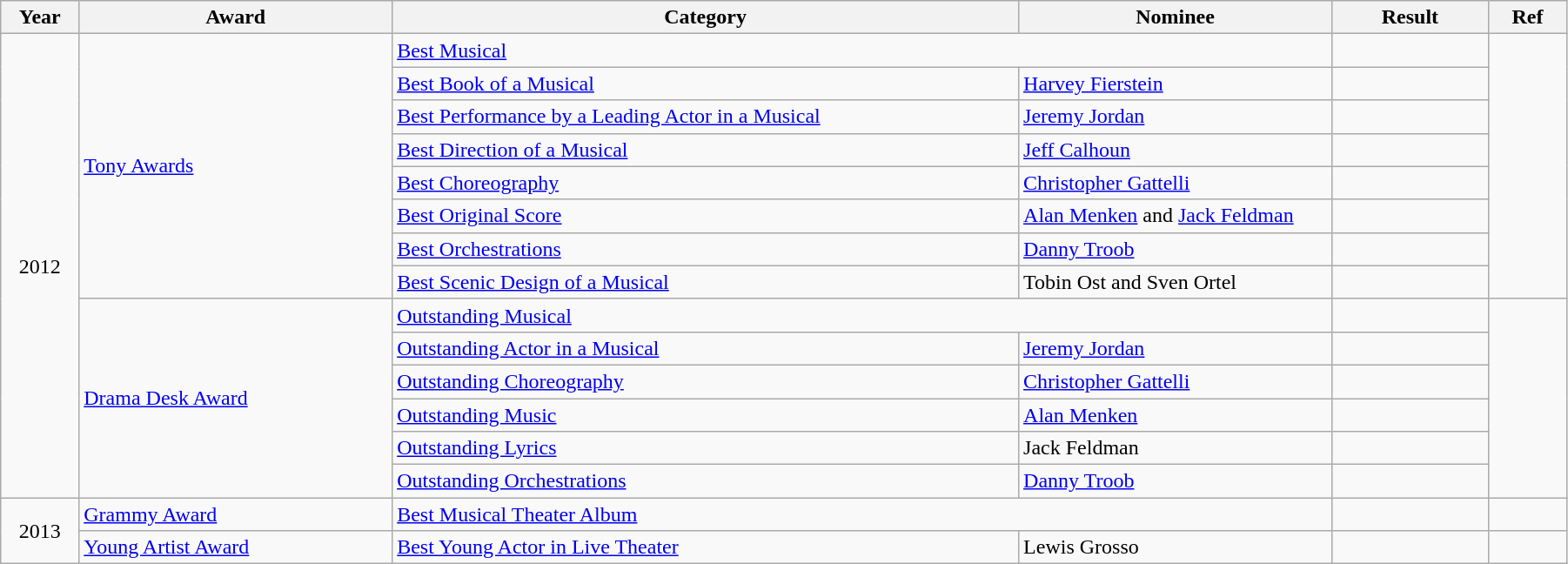<table class="wikitable" width="95%">
<tr>
<th width="5%">Year</th>
<th width="20%">Award</th>
<th width="40%">Category</th>
<th width="20%">Nominee</th>
<th width="10%">Result</th>
<th width="5%">Ref</th>
</tr>
<tr>
<td rowspan="14" align="center">2012</td>
<td rowspan="8"><a href='#'>Tony Awards</a></td>
<td colspan="2"><a href='#'>Best Musical</a></td>
<td></td>
<td rowspan="8" align="center"></td>
</tr>
<tr>
<td><a href='#'>Best Book of a Musical</a></td>
<td><a href='#'>Harvey Fierstein</a></td>
<td></td>
</tr>
<tr>
<td><a href='#'>Best Performance by a Leading Actor in a Musical</a></td>
<td><a href='#'>Jeremy Jordan</a></td>
<td></td>
</tr>
<tr>
<td><a href='#'>Best Direction of a Musical</a></td>
<td><a href='#'>Jeff Calhoun</a></td>
<td></td>
</tr>
<tr>
<td><a href='#'>Best Choreography</a></td>
<td><a href='#'>Christopher Gattelli</a></td>
<td></td>
</tr>
<tr>
<td><a href='#'>Best Original Score</a></td>
<td><a href='#'>Alan Menken</a> and <a href='#'>Jack Feldman</a></td>
<td></td>
</tr>
<tr>
<td><a href='#'>Best Orchestrations</a></td>
<td><a href='#'>Danny Troob</a></td>
<td></td>
</tr>
<tr>
<td><a href='#'>Best Scenic Design of a Musical</a></td>
<td>Tobin Ost and Sven Ortel</td>
<td></td>
</tr>
<tr>
<td rowspan="6"><a href='#'>Drama Desk Award</a></td>
<td colspan="2"><a href='#'>Outstanding Musical</a></td>
<td></td>
<td rowspan="6" align="center"></td>
</tr>
<tr>
<td><a href='#'>Outstanding Actor in a Musical</a></td>
<td><a href='#'>Jeremy Jordan</a></td>
<td></td>
</tr>
<tr>
<td><a href='#'>Outstanding Choreography</a></td>
<td><a href='#'>Christopher Gattelli</a></td>
<td></td>
</tr>
<tr>
<td><a href='#'>Outstanding Music</a></td>
<td><a href='#'>Alan Menken</a></td>
<td></td>
</tr>
<tr>
<td><a href='#'>Outstanding Lyrics</a></td>
<td>Jack Feldman</td>
<td></td>
</tr>
<tr>
<td><a href='#'>Outstanding Orchestrations</a></td>
<td><a href='#'>Danny Troob</a></td>
<td></td>
</tr>
<tr>
<td rowspan="2" align="center">2013</td>
<td><a href='#'>Grammy Award</a></td>
<td colspan="2"><a href='#'>Best Musical Theater Album</a></td>
<td></td>
<td align="center"></td>
</tr>
<tr>
<td><a href='#'>Young Artist Award</a></td>
<td><a href='#'>Best Young Actor in Live Theater</a></td>
<td>Lewis Grosso</td>
<td></td>
<td align="center"></td>
</tr>
</table>
